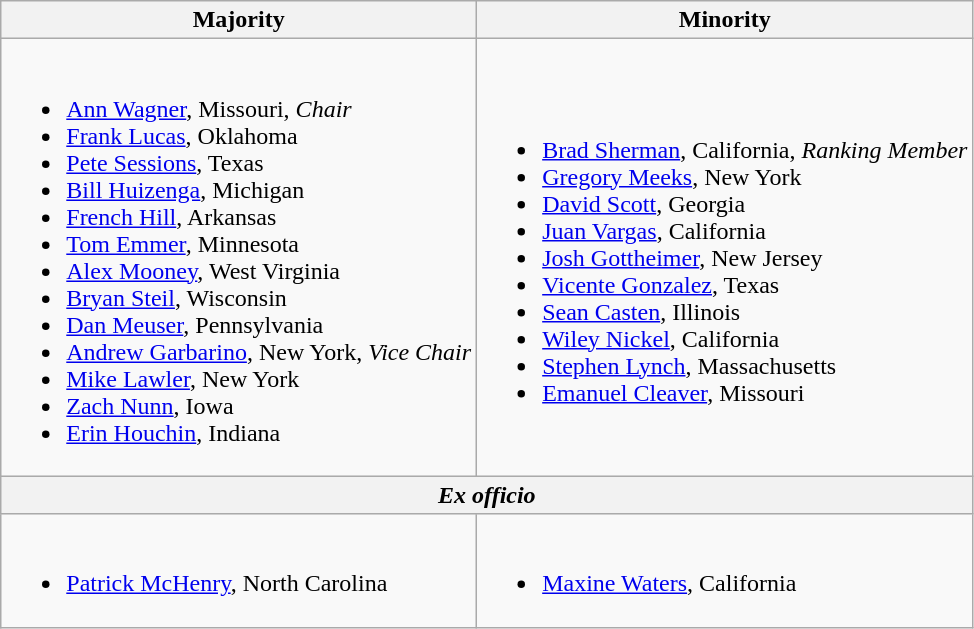<table class=wikitable>
<tr>
<th>Majority</th>
<th>Minority</th>
</tr>
<tr>
<td><br><ul><li><a href='#'>Ann Wagner</a>, Missouri, <em>Chair</em></li><li><a href='#'>Frank Lucas</a>, Oklahoma</li><li><a href='#'>Pete Sessions</a>, Texas</li><li><a href='#'>Bill Huizenga</a>, Michigan</li><li><a href='#'>French Hill</a>, Arkansas</li><li><a href='#'>Tom Emmer</a>, Minnesota</li><li><a href='#'>Alex Mooney</a>, West Virginia</li><li><a href='#'>Bryan Steil</a>, Wisconsin</li><li><a href='#'>Dan Meuser</a>, Pennsylvania</li><li><a href='#'>Andrew Garbarino</a>, New York, <em>Vice Chair</em></li><li><a href='#'>Mike Lawler</a>, New York</li><li><a href='#'>Zach Nunn</a>, Iowa</li><li><a href='#'>Erin Houchin</a>, Indiana</li></ul></td>
<td><br><ul><li><a href='#'>Brad Sherman</a>, California, <em>Ranking Member</em></li><li><a href='#'>Gregory Meeks</a>, New York</li><li><a href='#'>David Scott</a>, Georgia</li><li><a href='#'>Juan Vargas</a>, California</li><li><a href='#'>Josh Gottheimer</a>, New Jersey</li><li><a href='#'>Vicente Gonzalez</a>, Texas</li><li><a href='#'>Sean Casten</a>, Illinois</li><li><a href='#'>Wiley Nickel</a>, California</li><li><a href='#'> Stephen Lynch</a>, Massachusetts</li><li><a href='#'>Emanuel Cleaver</a>, Missouri</li></ul></td>
</tr>
<tr>
<th colspan=2><em>Ex officio</em></th>
</tr>
<tr>
<td><br><ul><li><a href='#'>Patrick McHenry</a>, North Carolina</li></ul></td>
<td><br><ul><li><a href='#'>Maxine Waters</a>, California</li></ul></td>
</tr>
</table>
